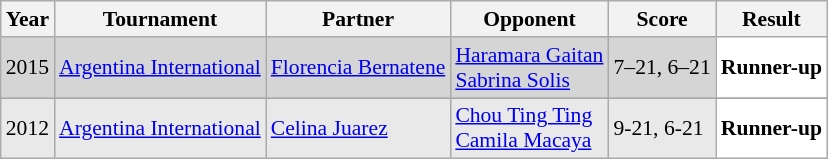<table class="sortable wikitable" style="font-size: 90%;">
<tr>
<th>Year</th>
<th>Tournament</th>
<th>Partner</th>
<th>Opponent</th>
<th>Score</th>
<th>Result</th>
</tr>
<tr style="background:#D5D5D5">
<td align="center">2015</td>
<td align="left"><a href='#'>Argentina International</a></td>
<td align="left"> <a href='#'>Florencia Bernatene</a></td>
<td align="left"> <a href='#'>Haramara Gaitan</a> <br>  <a href='#'>Sabrina Solis</a></td>
<td align="left">7–21, 6–21</td>
<td style="text-align:left; background:white"> <strong>Runner-up</strong></td>
</tr>
<tr>
</tr>
<tr style="background:#E9E9E9">
<td align="center">2012</td>
<td align="left"><a href='#'>Argentina International</a></td>
<td align="left"> <a href='#'>Celina Juarez</a></td>
<td align="left"> <a href='#'>Chou Ting Ting</a> <br>  <a href='#'>Camila Macaya</a></td>
<td align="left">9-21, 6-21</td>
<td style="text-align:left; background:white"> <strong>Runner-up</strong></td>
</tr>
</table>
